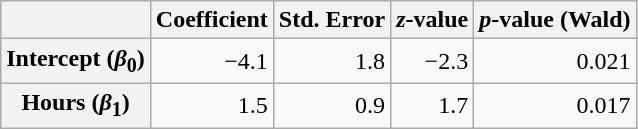<table class="wikitable">
<tr>
<th></th>
<th>Coefficient</th>
<th>Std. Error</th>
<th><em>z</em>-value</th>
<th><em>p</em>-value (Wald)</th>
</tr>
<tr style="text-align:right;">
<th>Intercept (<em>β</em><sub>0</sub>)</th>
<td>−4.1</td>
<td>1.8</td>
<td>−2.3</td>
<td>0.021</td>
</tr>
<tr style="text-align:right;">
<th>Hours (<em>β</em><sub>1</sub>)</th>
<td>1.5</td>
<td>0.9</td>
<td>1.7</td>
<td>0.017</td>
</tr>
</table>
